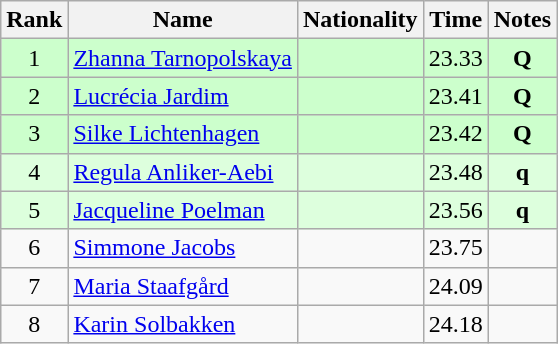<table class="wikitable sortable" style="text-align:center">
<tr>
<th>Rank</th>
<th>Name</th>
<th>Nationality</th>
<th>Time</th>
<th>Notes</th>
</tr>
<tr bgcolor=ccffcc>
<td>1</td>
<td align=left><a href='#'>Zhanna Tarnopolskaya</a></td>
<td align=left></td>
<td>23.33</td>
<td><strong>Q</strong></td>
</tr>
<tr bgcolor=ccffcc>
<td>2</td>
<td align=left><a href='#'>Lucrécia Jardim</a></td>
<td align=left></td>
<td>23.41</td>
<td><strong>Q</strong></td>
</tr>
<tr bgcolor=ccffcc>
<td>3</td>
<td align=left><a href='#'>Silke Lichtenhagen</a></td>
<td align=left></td>
<td>23.42</td>
<td><strong>Q</strong></td>
</tr>
<tr bgcolor=ddffdd>
<td>4</td>
<td align=left><a href='#'>Regula Anliker-Aebi</a></td>
<td align=left></td>
<td>23.48</td>
<td><strong>q</strong></td>
</tr>
<tr bgcolor=ddffdd>
<td>5</td>
<td align=left><a href='#'>Jacqueline Poelman</a></td>
<td align=left></td>
<td>23.56</td>
<td><strong>q</strong></td>
</tr>
<tr>
<td>6</td>
<td align=left><a href='#'>Simmone Jacobs</a></td>
<td align=left></td>
<td>23.75</td>
<td></td>
</tr>
<tr>
<td>7</td>
<td align=left><a href='#'>Maria Staafgård</a></td>
<td align=left></td>
<td>24.09</td>
<td></td>
</tr>
<tr>
<td>8</td>
<td align=left><a href='#'>Karin Solbakken</a></td>
<td align=left></td>
<td>24.18</td>
<td></td>
</tr>
</table>
